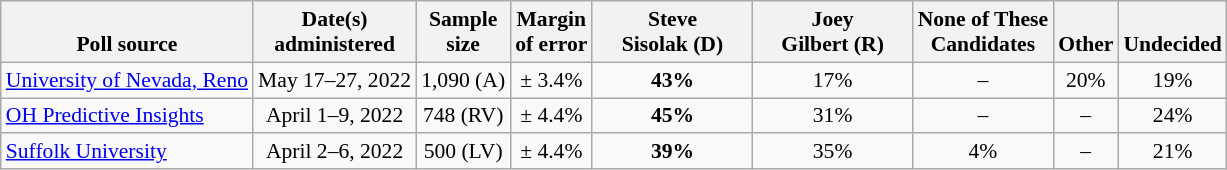<table class="wikitable" style="font-size:90%;text-align:center;">
<tr valign=bottom>
<th>Poll source</th>
<th>Date(s)<br>administered</th>
<th>Sample<br>size</th>
<th>Margin<br>of error</th>
<th style="width:100px;">Steve<br>Sisolak (D)</th>
<th style="width:100px;">Joey<br>Gilbert (R)</th>
<th>None of These<br>Candidates</th>
<th>Other</th>
<th>Undecided</th>
</tr>
<tr>
<td style="text-align:left;"><a href='#'>University of Nevada, Reno</a></td>
<td>May 17–27, 2022</td>
<td>1,090 (A)</td>
<td>± 3.4%</td>
<td><strong>43%</strong></td>
<td>17%</td>
<td>–</td>
<td>20%</td>
<td>19%</td>
</tr>
<tr>
<td style="text-align:left;"><a href='#'>OH Predictive Insights</a></td>
<td>April 1–9, 2022</td>
<td>748 (RV)</td>
<td>± 4.4%</td>
<td><strong>45%</strong></td>
<td>31%</td>
<td>–</td>
<td>–</td>
<td>24%</td>
</tr>
<tr>
<td style="text-align:left;"><a href='#'>Suffolk University</a></td>
<td>April 2–6, 2022</td>
<td>500 (LV)</td>
<td>± 4.4%</td>
<td><strong>39%</strong></td>
<td>35%</td>
<td>4%</td>
<td>–</td>
<td>21%</td>
</tr>
</table>
